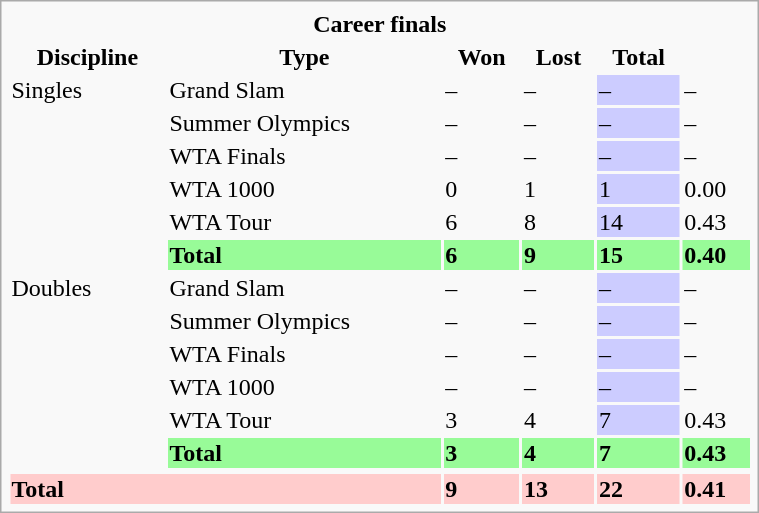<table class="infobox vcard vevent nowrap" width="40%">
<tr>
<th colspan="6">Career finals</th>
</tr>
<tr>
<th>Discipline</th>
<th>Type</th>
<th>Won</th>
<th>Lost</th>
<th>Total</th>
<th></th>
</tr>
<tr>
<td rowspan="6">Singles</td>
<td>Grand Slam</td>
<td>–</td>
<td>–</td>
<td bgcolor="CCCCFF">–</td>
<td>–</td>
</tr>
<tr>
<td>Summer Olympics</td>
<td>–</td>
<td>–</td>
<td bgcolor="CCCCFF">–</td>
<td>–</td>
</tr>
<tr>
<td>WTA Finals</td>
<td>–</td>
<td>–</td>
<td bgcolor="CCCCFF">–</td>
<td>–</td>
</tr>
<tr>
<td>WTA 1000</td>
<td>0</td>
<td>1</td>
<td bgcolor="CCCCFF">1</td>
<td>0.00</td>
</tr>
<tr>
<td>WTA Tour</td>
<td>6</td>
<td>8</td>
<td bgcolor="CCCCFF">14</td>
<td>0.43</td>
</tr>
<tr bgcolor="98FB98">
<td><strong>Total</strong></td>
<td><strong>6</strong></td>
<td><strong>9</strong></td>
<td><strong>15</strong></td>
<td><strong>0.40</strong></td>
</tr>
<tr>
<td rowspan="6">Doubles</td>
<td>Grand Slam</td>
<td>–</td>
<td>–</td>
<td bgcolor="CCCCFF">–</td>
<td>–</td>
</tr>
<tr>
<td>Summer Olympics</td>
<td>–</td>
<td>–</td>
<td bgcolor="CCCCFF">–</td>
<td>–</td>
</tr>
<tr>
<td>WTA Finals</td>
<td>–</td>
<td>–</td>
<td bgcolor="CCCCFF">–</td>
<td>–</td>
</tr>
<tr>
<td>WTA 1000</td>
<td>–</td>
<td>–</td>
<td bgcolor="CCCCFF">–</td>
<td>–</td>
</tr>
<tr>
<td>WTA Tour</td>
<td>3</td>
<td>4</td>
<td bgcolor="CCCCFF">7</td>
<td>0.43</td>
</tr>
<tr bgcolor="98FB98">
<td><strong>Total</strong></td>
<td><strong>3</strong></td>
<td><strong>4</strong></td>
<td><strong>7</strong></td>
<td><strong>0.43</strong></td>
</tr>
<tr>
</tr>
<tr bgcolor="FFCCCC">
<td colspan="2"><strong>Total</strong></td>
<td><strong>9</strong></td>
<td><strong>13</strong></td>
<td><strong>22</strong></td>
<td><strong>0.41</strong></td>
</tr>
</table>
